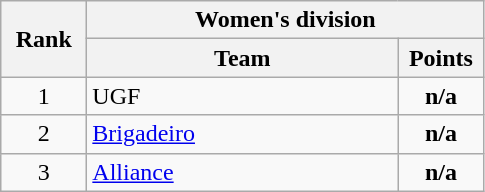<table class="wikitable" style="text-align:center;">
<tr>
<th rowspan="2" width="50">Rank</th>
<th colspan="2">Women's division</th>
</tr>
<tr>
<th width="200">Team</th>
<th width="50">Points</th>
</tr>
<tr>
<td>1</td>
<td style=text-align:left>UGF</td>
<td><strong>n/a</strong></td>
</tr>
<tr>
<td>2</td>
<td style=text-align:left><a href='#'>Brigadeiro</a></td>
<td><strong>n/a</strong></td>
</tr>
<tr>
<td>3</td>
<td style=text-align:left><a href='#'>Alliance</a></td>
<td><strong>n/a</strong></td>
</tr>
</table>
